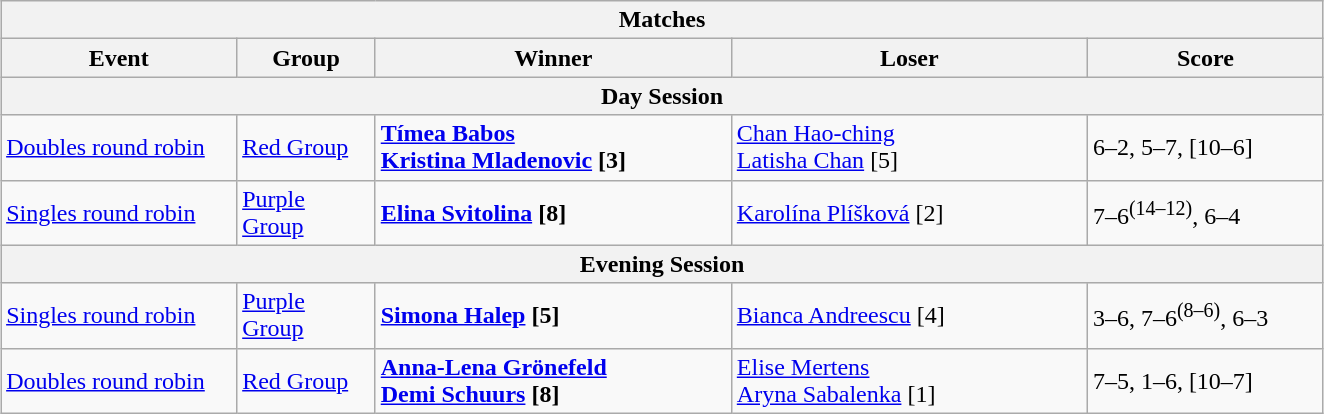<table class="wikitable collapsible uncollapsed" style="margin:1em auto;">
<tr>
<th colspan=5>Matches</th>
</tr>
<tr>
<th style="width:150px;">Event</th>
<th style="width:85px;">Group</th>
<th style="width:230px;">Winner</th>
<th style="width:230px;">Loser</th>
<th style="width:150px;">Score</th>
</tr>
<tr>
<th colspan=5>Day Session</th>
</tr>
<tr align=left>
<td><a href='#'>Doubles round robin</a></td>
<td><a href='#'>Red Group</a></td>
<td><strong> <a href='#'>Tímea Babos</a> <br>  <a href='#'>Kristina Mladenovic</a> [3]</strong></td>
<td> <a href='#'>Chan Hao-ching</a> <br>  <a href='#'>Latisha Chan</a> [5]</td>
<td>6–2, 5–7, [10–6]</td>
</tr>
<tr align=left>
<td><a href='#'>Singles round robin</a></td>
<td><a href='#'>Purple Group</a></td>
<td><strong> <a href='#'>Elina Svitolina</a> [8]</strong></td>
<td> <a href='#'>Karolína Plíšková</a> [2]</td>
<td>7–6<sup>(14–12)</sup>, 6–4</td>
</tr>
<tr>
<th colspan=5>Evening Session</th>
</tr>
<tr align=left>
<td><a href='#'>Singles round robin</a></td>
<td><a href='#'>Purple Group</a></td>
<td><strong> <a href='#'>Simona Halep</a> [5]</strong></td>
<td> <a href='#'>Bianca Andreescu</a> [4]</td>
<td>3–6, 7–6<sup>(8–6)</sup>, 6–3</td>
</tr>
<tr align=left>
<td><a href='#'>Doubles round robin</a></td>
<td><a href='#'>Red Group</a></td>
<td><strong> <a href='#'>Anna-Lena Grönefeld</a> <br>  <a href='#'>Demi Schuurs</a> [8]</strong></td>
<td> <a href='#'>Elise Mertens</a> <br>  <a href='#'>Aryna Sabalenka</a> [1]</td>
<td>7–5, 1–6, [10–7]</td>
</tr>
</table>
